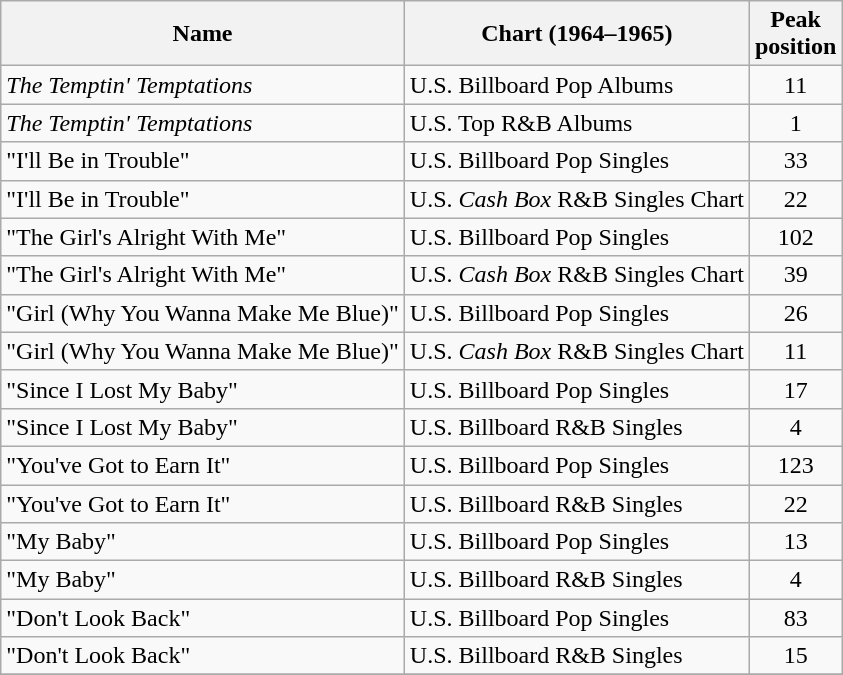<table class="wikitable">
<tr>
<th align="left">Name</th>
<th align="left">Chart (1964–1965)</th>
<th align="center">Peak<br>position</th>
</tr>
<tr>
<td><em>The Temptin' Temptations</em></td>
<td align="left">U.S. Billboard Pop Albums</td>
<td align="center">11</td>
</tr>
<tr>
<td><em>The Temptin' Temptations</em></td>
<td align="left">U.S. Top R&B Albums</td>
<td align="center">1</td>
</tr>
<tr>
<td>"I'll Be in Trouble"</td>
<td align="left">U.S. Billboard Pop Singles</td>
<td align="center">33</td>
</tr>
<tr>
<td>"I'll Be in Trouble"</td>
<td align="left">U.S. <em>Cash Box</em> R&B Singles Chart</td>
<td align="center">22</td>
</tr>
<tr>
<td>"The Girl's Alright With Me"</td>
<td align="left">U.S. Billboard Pop Singles</td>
<td align="center">102</td>
</tr>
<tr>
<td>"The Girl's Alright With Me"</td>
<td align="left">U.S. <em>Cash Box</em> R&B Singles Chart</td>
<td align="center">39</td>
</tr>
<tr>
<td>"Girl (Why You Wanna Make Me Blue)"</td>
<td align="left">U.S. Billboard Pop Singles</td>
<td align="center">26</td>
</tr>
<tr>
<td>"Girl (Why You Wanna Make Me Blue)"</td>
<td align="left">U.S. <em>Cash Box</em> R&B Singles Chart</td>
<td align="center">11</td>
</tr>
<tr>
<td>"Since I Lost My Baby"</td>
<td align="left">U.S. Billboard Pop Singles</td>
<td align="center">17</td>
</tr>
<tr>
<td>"Since I Lost My Baby"</td>
<td align="left">U.S. Billboard R&B Singles</td>
<td align="center">4</td>
</tr>
<tr>
<td>"You've Got to Earn It"</td>
<td align="left">U.S. Billboard Pop Singles</td>
<td align="center">123</td>
</tr>
<tr>
<td>"You've Got to Earn It"</td>
<td align="left">U.S. Billboard R&B Singles</td>
<td align="center">22</td>
</tr>
<tr>
<td>"My Baby"</td>
<td align="left">U.S. Billboard Pop Singles</td>
<td align="center">13</td>
</tr>
<tr>
<td>"My Baby"</td>
<td align="left">U.S. Billboard R&B Singles</td>
<td align="center">4</td>
</tr>
<tr>
<td>"Don't Look Back"</td>
<td align="left">U.S. Billboard Pop Singles</td>
<td align="center">83</td>
</tr>
<tr>
<td>"Don't Look Back"</td>
<td align="left">U.S. Billboard R&B Singles</td>
<td align="center">15</td>
</tr>
<tr>
</tr>
</table>
